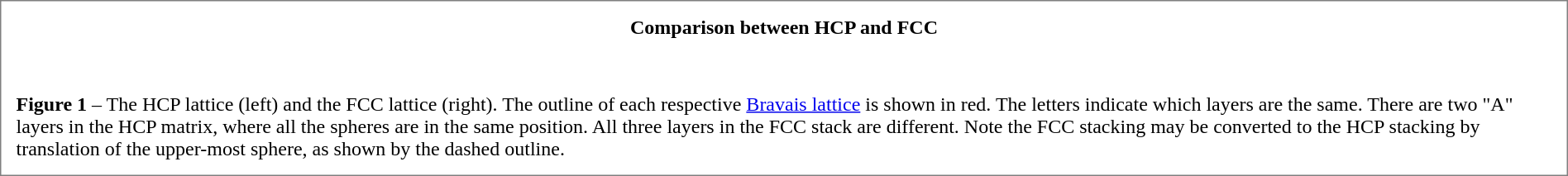<table border="0" cellpadding="10px" style="border:1px solid gray;">
<tr>
<th>Comparison between HCP and FCC</th>
</tr>
<tr style="text-align:center;">
<td></td>
</tr>
<tr>
<td><strong>Figure 1</strong> – The HCP lattice (left) and the FCC lattice (right). The outline of each respective <a href='#'>Bravais lattice</a> is shown in red. The letters indicate which layers are the same. There are two "A" layers in the HCP matrix, where all the spheres are in the same position. All three layers in the FCC stack are different. Note the FCC stacking may be converted to the HCP stacking by translation of the upper-most sphere, as shown by the dashed outline.</td>
</tr>
</table>
